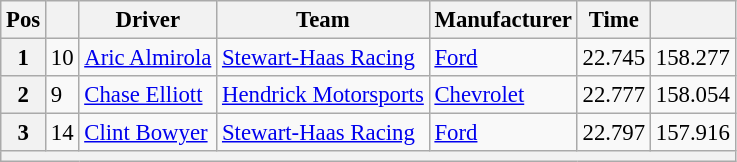<table class="wikitable" style="font-size:95%">
<tr>
<th>Pos</th>
<th></th>
<th>Driver</th>
<th>Team</th>
<th>Manufacturer</th>
<th>Time</th>
<th></th>
</tr>
<tr>
<th>1</th>
<td>10</td>
<td><a href='#'>Aric Almirola</a></td>
<td><a href='#'>Stewart-Haas Racing</a></td>
<td><a href='#'>Ford</a></td>
<td>22.745</td>
<td>158.277</td>
</tr>
<tr>
<th>2</th>
<td>9</td>
<td><a href='#'>Chase Elliott</a></td>
<td><a href='#'>Hendrick Motorsports</a></td>
<td><a href='#'>Chevrolet</a></td>
<td>22.777</td>
<td>158.054</td>
</tr>
<tr>
<th>3</th>
<td>14</td>
<td><a href='#'>Clint Bowyer</a></td>
<td><a href='#'>Stewart-Haas Racing</a></td>
<td><a href='#'>Ford</a></td>
<td>22.797</td>
<td>157.916</td>
</tr>
<tr>
<th colspan="7"></th>
</tr>
</table>
